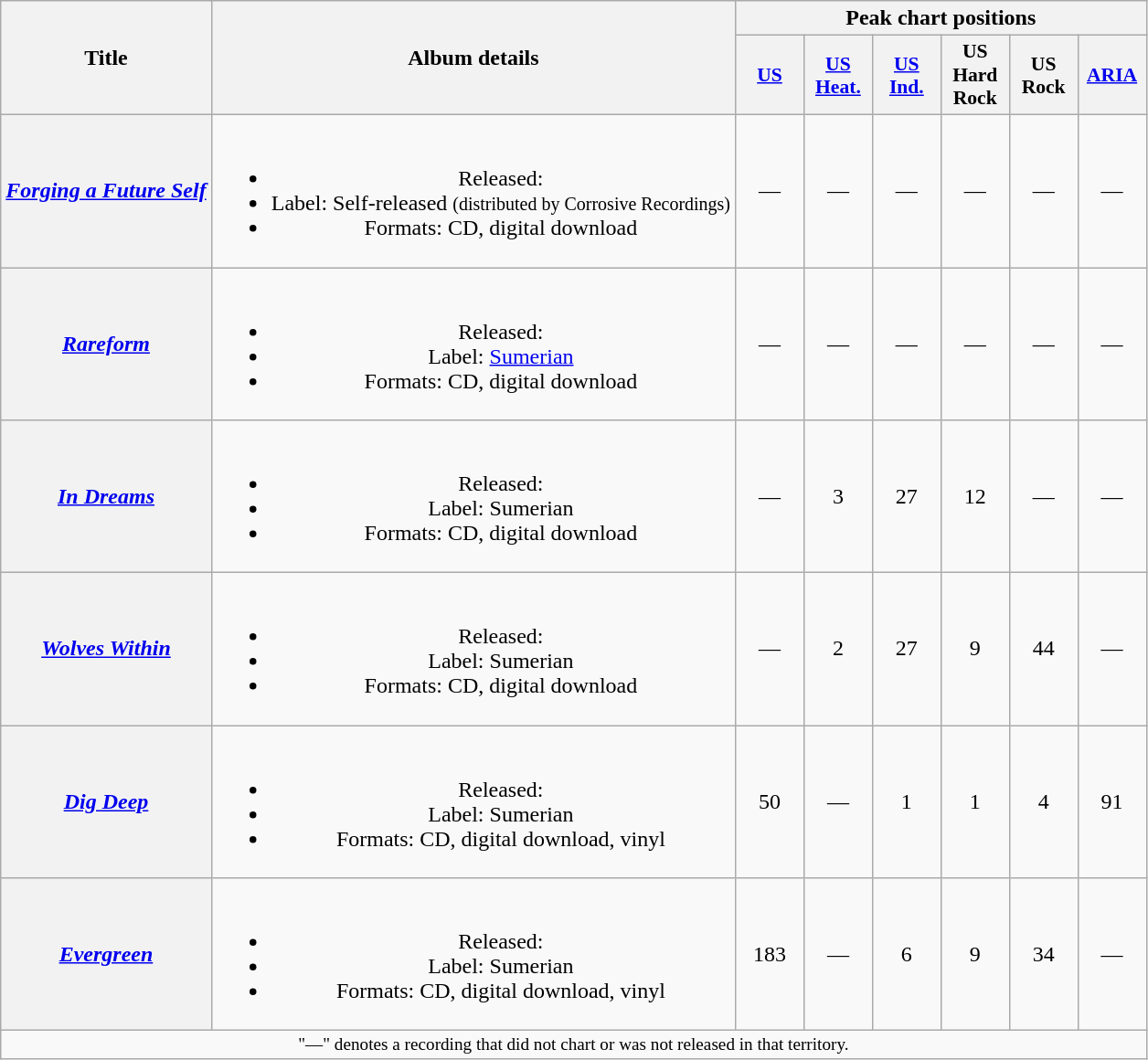<table class="wikitable plainrowheaders"  style="text-align:center;">
<tr>
<th rowspan="2">Title</th>
<th rowspan="2">Album details</th>
<th colspan="10">Peak chart positions</th>
</tr>
<tr>
<th scope="col" style="width:3em;font-size:90%;"><a href='#'>US</a><br></th>
<th scope="col" style="width:3em;font-size:90%;"><a href='#'>US<br>Heat.</a><br></th>
<th scope="col" style="width:3em;font-size:90%;"><a href='#'>US<br>Ind.</a><br></th>
<th scope="col" style="width:3em;font-size:90%;">US<br>Hard Rock<br></th>
<th scope="col" style="width:3em;font-size:90%;">US<br>Rock<br></th>
<th scope="col" style="width:3em;font-size:90%;"><a href='#'>ARIA</a><br></th>
</tr>
<tr>
<th scope="row"><strong><em><a href='#'>Forging a Future Self</a></em></strong></th>
<td><br><ul><li>Released: </li><li>Label: Self-released <small>(distributed by Corrosive Recordings)</small></li><li>Formats: CD, digital download</li></ul></td>
<td>—</td>
<td>—</td>
<td>—</td>
<td>—</td>
<td>—</td>
<td>—</td>
</tr>
<tr>
<th scope="row"><strong><em><a href='#'>Rareform</a></em></strong></th>
<td><br><ul><li>Released: </li><li>Label: <a href='#'>Sumerian</a></li><li>Formats: CD, digital download</li></ul></td>
<td>—</td>
<td>—</td>
<td>—</td>
<td>—</td>
<td>—</td>
<td>—</td>
</tr>
<tr>
<th scope="row"><strong><em><a href='#'>In Dreams</a></em></strong></th>
<td><br><ul><li>Released: </li><li>Label: Sumerian</li><li>Formats: CD, digital download</li></ul></td>
<td>—</td>
<td>3</td>
<td>27</td>
<td>12</td>
<td>—</td>
<td>—</td>
</tr>
<tr>
<th scope="row"><strong><em><a href='#'>Wolves Within</a></em></strong></th>
<td><br><ul><li>Released: </li><li>Label: Sumerian</li><li>Formats: CD, digital download</li></ul></td>
<td>—</td>
<td>2</td>
<td>27</td>
<td>9</td>
<td>44</td>
<td>—</td>
</tr>
<tr>
<th scope="row"><strong><em><a href='#'>Dig Deep</a></em></strong></th>
<td><br><ul><li>Released: </li><li>Label: Sumerian</li><li>Formats: CD, digital download, vinyl</li></ul></td>
<td>50</td>
<td>—</td>
<td>1</td>
<td>1</td>
<td>4</td>
<td>91</td>
</tr>
<tr>
<th scope="row"><strong><em><a href='#'>Evergreen</a></em></strong></th>
<td><br><ul><li>Released: </li><li>Label: Sumerian</li><li>Formats: CD, digital download, vinyl</li></ul></td>
<td>183</td>
<td>—</td>
<td>6</td>
<td>9</td>
<td>34</td>
<td>—</td>
</tr>
<tr>
<td colspan="15" style="font-size:80%">"—" denotes a recording that did not chart or was not released in that territory.</td>
</tr>
</table>
